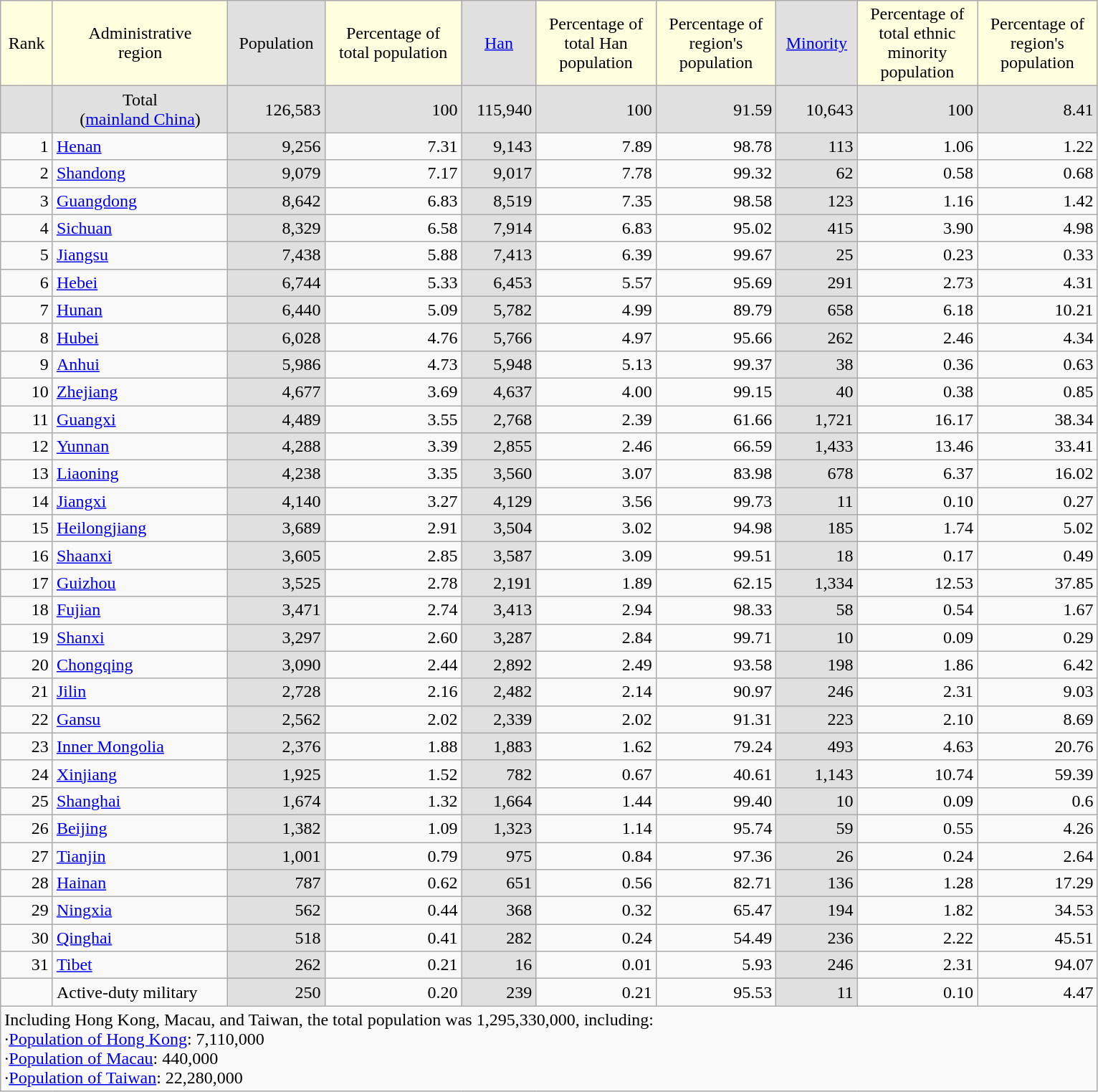<table class="wikitable sortable">
<tr valign=bottom bgcolor=" #FFFFE0 ">
<td align="center" valign="middle">Rank<br></td>
<td align="center" valign="middle">Administrative<br>region<br></td>
<td align="center" bgcolor="#E0E0E0" valign="middle"><span>Population</span></td>
<td align="center" valign="middle"><span> Percentage of<br>total population<br></span></td>
<td align="center" bgcolor="#E0E0E0" valign="middle"><a href='#'>Han</a></td>
<td align="center" valign="middle"><span> Percentage of<br>total Han<br>population<br></span></td>
<td align="center" valign="middle"><span> Percentage of<br>region's<br>population<br></span></td>
<td align="center" bgcolor="#E0E0E0" valign="middle"><span> <a href='#'>Minority</a></span></td>
<td align="center" valign="middle"><span> Percentage of<br>total ethnic<br>minority<br>population<br></span></td>
<td align="center" valign="middle"><span> Percentage of<br>region's<br>population<br></span></td>
</tr>
<tr>
<td bgcolor="#E0E0E0"></td>
<td align="center" bgcolor="#E0E0E0">Total<br>(<a href='#'>mainland China</a>)</td>
<td align="right" bgcolor="#E0E0E0"><span>126,583</span></td>
<td align="right" bgcolor="#E0E0E0">100</td>
<td align="right" bgcolor="#E0E0E0"><span>115,940</span></td>
<td align="right" bgcolor="#E0E0E0">100</td>
<td align="right" bgcolor="#E0E0E0">91.59</td>
<td align="right" bgcolor="#E0E0E0"><span>10,643</span></td>
<td align="right" bgcolor="#E0E0E0">100</td>
<td align="right" bgcolor="#E0E0E0">8.41</td>
</tr>
<tr>
<td align="right">1</td>
<td><a href='#'>Henan</a></td>
<td align="right" bgcolor="#E0E0E0">9,256</td>
<td align="right">7.31</td>
<td align="right" bgcolor="#E0E0E0">9,143</td>
<td align="right">7.89</td>
<td align="right">98.78</td>
<td align="right" bgcolor="#E0E0E0">113</td>
<td align="right">1.06</td>
<td align="right">1.22</td>
</tr>
<tr>
<td align="right">2</td>
<td><a href='#'>Shandong</a></td>
<td align="right" bgcolor="#E0E0E0">9,079</td>
<td align="right">7.17</td>
<td align="right" bgcolor="#E0E0E0">9,017</td>
<td align="right">7.78</td>
<td align="right">99.32</td>
<td align="right" bgcolor="#E0E0E0">62</td>
<td align="right">0.58</td>
<td align="right">0.68</td>
</tr>
<tr>
<td align="right">3</td>
<td><a href='#'>Guangdong</a></td>
<td align="right" bgcolor="#E0E0E0">8,642</td>
<td align="right">6.83</td>
<td align="right" bgcolor="#E0E0E0">8,519</td>
<td align="right">7.35</td>
<td align="right">98.58</td>
<td align="right" bgcolor="#E0E0E0">123</td>
<td align="right">1.16</td>
<td align="right">1.42</td>
</tr>
<tr>
<td align="right">4</td>
<td><a href='#'>Sichuan</a></td>
<td align="right" bgcolor="#E0E0E0">8,329</td>
<td align="right">6.58</td>
<td align="right" bgcolor="#E0E0E0">7,914</td>
<td align="right">6.83</td>
<td align="right">95.02</td>
<td align="right" bgcolor="#E0E0E0">415</td>
<td align="right">3.90</td>
<td align="right">4.98</td>
</tr>
<tr>
<td align="right">5</td>
<td><a href='#'>Jiangsu</a></td>
<td align="right" bgcolor="#E0E0E0">7,438</td>
<td align="right">5.88</td>
<td align="right" bgcolor="#E0E0E0">7,413</td>
<td align="right">6.39</td>
<td align="right">99.67</td>
<td align="right" bgcolor="#E0E0E0">25</td>
<td align="right">0.23</td>
<td align="right">0.33</td>
</tr>
<tr>
<td align="right">6</td>
<td><a href='#'>Hebei</a></td>
<td align="right" bgcolor="#E0E0E0">6,744</td>
<td align="right">5.33</td>
<td align="right" bgcolor="#E0E0E0">6,453</td>
<td align="right">5.57</td>
<td align="right">95.69</td>
<td align="right" bgcolor="#E0E0E0">291</td>
<td align="right">2.73</td>
<td align="right">4.31</td>
</tr>
<tr>
<td align="right">7</td>
<td><a href='#'>Hunan</a></td>
<td align="right" bgcolor="#E0E0E0">6,440</td>
<td align="right">5.09</td>
<td align="right" bgcolor="#E0E0E0">5,782</td>
<td align="right">4.99</td>
<td align="right">89.79</td>
<td align="right" bgcolor="#E0E0E0">658</td>
<td align="right">6.18</td>
<td align="right">10.21</td>
</tr>
<tr>
<td align="right">8</td>
<td><a href='#'>Hubei</a></td>
<td align="right" bgcolor="#E0E0E0">6,028</td>
<td align="right">4.76</td>
<td align="right" bgcolor="#E0E0E0">5,766</td>
<td align="right">4.97</td>
<td align="right">95.66</td>
<td align="right" bgcolor="#E0E0E0">262</td>
<td align="right">2.46</td>
<td align="right">4.34</td>
</tr>
<tr>
<td align="right">9</td>
<td><a href='#'>Anhui</a></td>
<td align="right" bgcolor="#E0E0E0">5,986</td>
<td align="right">4.73</td>
<td align="right" bgcolor="#E0E0E0">5,948</td>
<td align="right">5.13</td>
<td align="right">99.37</td>
<td align="right" bgcolor="#E0E0E0">38</td>
<td align="right">0.36</td>
<td align="right">0.63</td>
</tr>
<tr>
<td align="right">10</td>
<td><a href='#'>Zhejiang</a></td>
<td align="right" bgcolor="#E0E0E0">4,677</td>
<td align="right">3.69</td>
<td align="right" bgcolor="#E0E0E0">4,637</td>
<td align="right">4.00</td>
<td align="right">99.15</td>
<td align="right" bgcolor="#E0E0E0">40</td>
<td align="right">0.38</td>
<td align="right">0.85</td>
</tr>
<tr>
<td align="right">11</td>
<td><a href='#'>Guangxi</a></td>
<td align="right" bgcolor="#E0E0E0">4,489</td>
<td align="right">3.55</td>
<td align="right" bgcolor="#E0E0E0">2,768</td>
<td align="right">2.39</td>
<td align="right">61.66</td>
<td align="right" bgcolor="#E0E0E0">1,721</td>
<td align="right">16.17</td>
<td align="right">38.34</td>
</tr>
<tr>
<td align="right">12</td>
<td><a href='#'>Yunnan</a></td>
<td align="right" bgcolor="#E0E0E0">4,288</td>
<td align="right">3.39</td>
<td align="right" bgcolor="#E0E0E0">2,855</td>
<td align="right">2.46</td>
<td align="right">66.59</td>
<td align="right" bgcolor="#E0E0E0">1,433</td>
<td align="right">13.46</td>
<td align="right">33.41</td>
</tr>
<tr>
<td align="right">13</td>
<td><a href='#'>Liaoning</a></td>
<td align="right" bgcolor="#E0E0E0">4,238</td>
<td align="right">3.35</td>
<td align="right" bgcolor="#E0E0E0">3,560</td>
<td align="right">3.07</td>
<td align="right">83.98</td>
<td align="right" bgcolor="#E0E0E0">678</td>
<td align="right">6.37</td>
<td align="right">16.02</td>
</tr>
<tr>
<td align="right">14</td>
<td><a href='#'>Jiangxi</a></td>
<td align="right" bgcolor="#E0E0E0">4,140</td>
<td align="right">3.27</td>
<td align="right" bgcolor="#E0E0E0">4,129</td>
<td align="right">3.56</td>
<td align="right">99.73</td>
<td align="right" bgcolor="#E0E0E0">11</td>
<td align="right">0.10</td>
<td align="right">0.27</td>
</tr>
<tr>
<td align="right">15</td>
<td><a href='#'>Heilongjiang</a></td>
<td align="right" bgcolor="#E0E0E0">3,689</td>
<td align="right">2.91</td>
<td align="right" bgcolor="#E0E0E0">3,504</td>
<td align="right">3.02</td>
<td align="right">94.98</td>
<td align="right" bgcolor="#E0E0E0">185</td>
<td align="right">1.74</td>
<td align="right">5.02</td>
</tr>
<tr>
<td align="right">16</td>
<td><a href='#'>Shaanxi</a></td>
<td align="right" bgcolor="#E0E0E0">3,605</td>
<td align="right">2.85</td>
<td align="right" bgcolor="#E0E0E0">3,587</td>
<td align="right">3.09</td>
<td align="right">99.51</td>
<td align="right" bgcolor="#E0E0E0">18</td>
<td align="right">0.17</td>
<td align="right">0.49</td>
</tr>
<tr>
<td align="right">17</td>
<td><a href='#'>Guizhou</a></td>
<td align="right" bgcolor="#E0E0E0">3,525</td>
<td align="right">2.78</td>
<td align="right" bgcolor="#E0E0E0">2,191</td>
<td align="right">1.89</td>
<td align="right">62.15</td>
<td align="right" bgcolor="#E0E0E0">1,334</td>
<td align="right">12.53</td>
<td align="right">37.85</td>
</tr>
<tr>
<td align="right">18</td>
<td><a href='#'>Fujian</a></td>
<td align="right" bgcolor="#E0E0E0">3,471</td>
<td align="right">2.74</td>
<td align="right" bgcolor="#E0E0E0">3,413</td>
<td align="right">2.94</td>
<td align="right">98.33</td>
<td align="right" bgcolor="#E0E0E0">58</td>
<td align="right">0.54</td>
<td align="right">1.67</td>
</tr>
<tr>
<td align="right">19</td>
<td><a href='#'>Shanxi</a></td>
<td align="right" bgcolor="#E0E0E0">3,297</td>
<td align="right">2.60</td>
<td align="right" bgcolor="#E0E0E0">3,287</td>
<td align="right">2.84</td>
<td align="right">99.71</td>
<td align="right" bgcolor="#E0E0E0">10</td>
<td align="right">0.09</td>
<td align="right">0.29</td>
</tr>
<tr>
<td align="right">20</td>
<td><a href='#'>Chongqing</a></td>
<td align="right" bgcolor="#E0E0E0">3,090</td>
<td align="right">2.44</td>
<td align="right" bgcolor="#E0E0E0">2,892</td>
<td align="right">2.49</td>
<td align="right">93.58</td>
<td align="right" bgcolor="#E0E0E0">198</td>
<td align="right">1.86</td>
<td align="right">6.42</td>
</tr>
<tr>
<td align="right">21</td>
<td><a href='#'>Jilin</a></td>
<td align="right" bgcolor="#E0E0E0">2,728</td>
<td align="right">2.16</td>
<td align="right" bgcolor="#E0E0E0">2,482</td>
<td align="right">2.14</td>
<td align="right">90.97</td>
<td align="right" bgcolor="#E0E0E0">246</td>
<td align="right">2.31</td>
<td align="right">9.03</td>
</tr>
<tr>
<td align="right">22</td>
<td><a href='#'>Gansu</a></td>
<td align="right" bgcolor="#E0E0E0">2,562</td>
<td align="right">2.02</td>
<td align="right" bgcolor="#E0E0E0">2,339</td>
<td align="right">2.02</td>
<td align="right">91.31</td>
<td align="right" bgcolor="#E0E0E0">223</td>
<td align="right">2.10</td>
<td align="right">8.69</td>
</tr>
<tr>
<td align="right">23</td>
<td><a href='#'>Inner Mongolia</a></td>
<td align="right" bgcolor="#E0E0E0">2,376</td>
<td align="right">1.88</td>
<td align="right" bgcolor="#E0E0E0">1,883</td>
<td align="right">1.62</td>
<td align="right">79.24</td>
<td align="right" bgcolor="#E0E0E0">493</td>
<td align="right">4.63</td>
<td align="right">20.76</td>
</tr>
<tr>
<td align="right">24</td>
<td><a href='#'>Xinjiang</a></td>
<td align="right" bgcolor="#E0E0E0">1,925</td>
<td align="right">1.52</td>
<td align="right" bgcolor="#E0E0E0">782</td>
<td align="right">0.67</td>
<td align="right">40.61</td>
<td align="right" bgcolor="#E0E0E0">1,143</td>
<td align="right">10.74</td>
<td align="right">59.39</td>
</tr>
<tr>
<td align="right">25</td>
<td><a href='#'>Shanghai</a></td>
<td align="right" bgcolor="#E0E0E0">1,674</td>
<td align="right">1.32</td>
<td align="right" bgcolor="#E0E0E0">1,664</td>
<td align="right">1.44</td>
<td align="right">99.40</td>
<td align="right" bgcolor="#E0E0E0">10</td>
<td align="right">0.09</td>
<td align="right">0.6</td>
</tr>
<tr>
<td align="right">26</td>
<td><a href='#'>Beijing</a></td>
<td align="right" bgcolor="#E0E0E0">1,382</td>
<td align="right">1.09</td>
<td align="right" bgcolor="#E0E0E0">1,323</td>
<td align="right">1.14</td>
<td align="right">95.74</td>
<td align="right" bgcolor="#E0E0E0">59</td>
<td align="right">0.55</td>
<td align="right">4.26</td>
</tr>
<tr>
<td align="right">27</td>
<td><a href='#'>Tianjin</a></td>
<td align="right" bgcolor="#E0E0E0">1,001</td>
<td align="right">0.79</td>
<td align="right" bgcolor="#E0E0E0">975</td>
<td align="right">0.84</td>
<td align="right">97.36</td>
<td align="right" bgcolor="#E0E0E0">26</td>
<td align="right">0.24</td>
<td align="right">2.64</td>
</tr>
<tr>
<td align="right">28</td>
<td><a href='#'>Hainan</a></td>
<td align="right" bgcolor="#E0E0E0">787</td>
<td align="right">0.62</td>
<td align="right" bgcolor="#E0E0E0">651</td>
<td align="right">0.56</td>
<td align="right">82.71</td>
<td align="right" bgcolor="#E0E0E0">136</td>
<td align="right">1.28</td>
<td align="right">17.29</td>
</tr>
<tr>
<td align="right">29</td>
<td><a href='#'>Ningxia</a></td>
<td align="right" bgcolor="#E0E0E0">562</td>
<td align="right">0.44</td>
<td align="right" bgcolor="#E0E0E0">368</td>
<td align="right">0.32</td>
<td align="right">65.47</td>
<td align="right" bgcolor="#E0E0E0">194</td>
<td align="right">1.82</td>
<td align="right">34.53</td>
</tr>
<tr>
<td align="right">30</td>
<td><a href='#'>Qinghai</a></td>
<td align="right" bgcolor="#E0E0E0">518</td>
<td align="right">0.41</td>
<td align="right" bgcolor="#E0E0E0">282</td>
<td align="right">0.24</td>
<td align="right">54.49</td>
<td align="right" bgcolor="#E0E0E0">236</td>
<td align="right">2.22</td>
<td align="right">45.51</td>
</tr>
<tr>
<td align="right">31</td>
<td><a href='#'>Tibet</a></td>
<td align="right" bgcolor="#E0E0E0">262</td>
<td align="right">0.21</td>
<td align="right" bgcolor="#E0E0E0">16</td>
<td align="right">0.01</td>
<td align="right">5.93</td>
<td align="right" bgcolor="#E0E0E0">246</td>
<td align="right">2.31</td>
<td align="right">94.07</td>
</tr>
<tr>
<td align="right"></td>
<td><span>Active-duty military</span></td>
<td align="right" bgcolor="#E0E0E0">250</td>
<td align="right">0.20</td>
<td align="right" bgcolor="#E0E0E0">239</td>
<td align="right">0.21</td>
<td align="right">95.53</td>
<td align="right" bgcolor="#E0E0E0">11</td>
<td align="right">0.10</td>
<td align="right">4.47</td>
</tr>
<tr>
<td colspan="10" width="85%"><span>Including Hong Kong, Macau, and Taiwan, the total population was 1,295,330,000, including:<br>·<a href='#'>Population of Hong Kong</a>: 7,110,000<br>·<a href='#'>Population of Macau</a>: 440,000<br>·<a href='#'>Population of Taiwan</a>: 22,280,000</span></td>
</tr>
</table>
